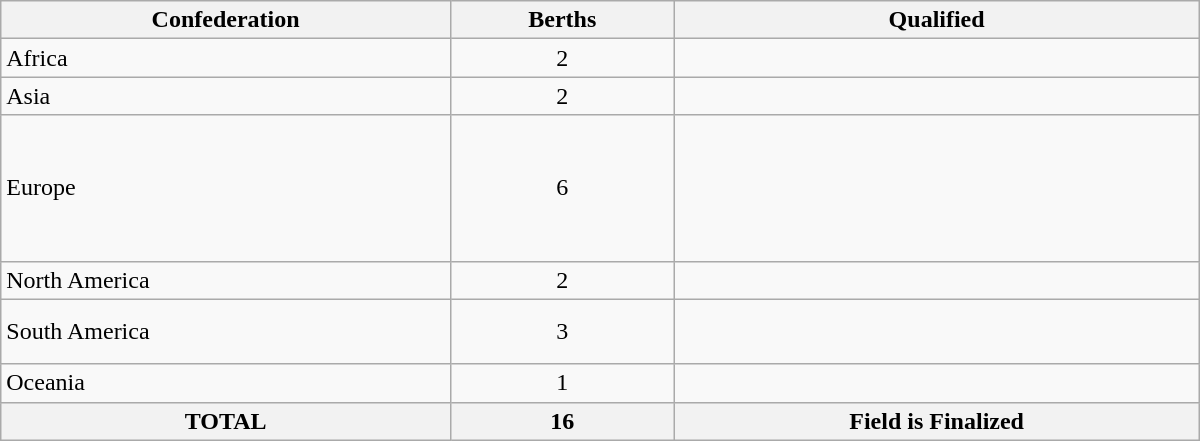<table class="wikitable" width="800">
<tr>
<th>Confederation</th>
<th>Berths</th>
<th>Qualified</th>
</tr>
<tr>
<td>Africa</td>
<td align="center">2</td>
<td><br></td>
</tr>
<tr>
<td>Asia</td>
<td align="center">2</td>
<td><br></td>
</tr>
<tr>
<td>Europe</td>
<td align="center">6</td>
<td><br><br><br><br><br></td>
</tr>
<tr>
<td>North America</td>
<td align="center">2</td>
<td><br></td>
</tr>
<tr>
<td>South America</td>
<td align="center">3</td>
<td><br><br></td>
</tr>
<tr>
<td>Oceania</td>
<td align="center">1</td>
<td></td>
</tr>
<tr>
<th>TOTAL</th>
<th>16</th>
<th>Field is Finalized</th>
</tr>
</table>
